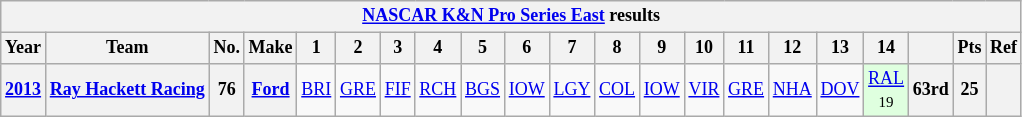<table class="wikitable" style="text-align:center; font-size:75%">
<tr>
<th colspan=45><a href='#'>NASCAR K&N Pro Series East</a> results</th>
</tr>
<tr>
<th>Year</th>
<th>Team</th>
<th>No.</th>
<th>Make</th>
<th>1</th>
<th>2</th>
<th>3</th>
<th>4</th>
<th>5</th>
<th>6</th>
<th>7</th>
<th>8</th>
<th>9</th>
<th>10</th>
<th>11</th>
<th>12</th>
<th>13</th>
<th>14</th>
<th></th>
<th>Pts</th>
<th>Ref</th>
</tr>
<tr>
<th><a href='#'>2013</a></th>
<th><a href='#'>Ray Hackett Racing</a></th>
<th>76</th>
<th><a href='#'>Ford</a></th>
<td><a href='#'>BRI</a></td>
<td><a href='#'>GRE</a></td>
<td><a href='#'>FIF</a></td>
<td><a href='#'>RCH</a></td>
<td><a href='#'>BGS</a></td>
<td><a href='#'>IOW</a></td>
<td><a href='#'>LGY</a></td>
<td><a href='#'>COL</a></td>
<td><a href='#'>IOW</a></td>
<td><a href='#'>VIR</a></td>
<td><a href='#'>GRE</a></td>
<td><a href='#'>NHA</a></td>
<td><a href='#'>DOV</a></td>
<td style="background:#DFFFDF;"><a href='#'>RAL</a><br><small>19</small></td>
<th>63rd</th>
<th>25</th>
<th></th>
</tr>
</table>
